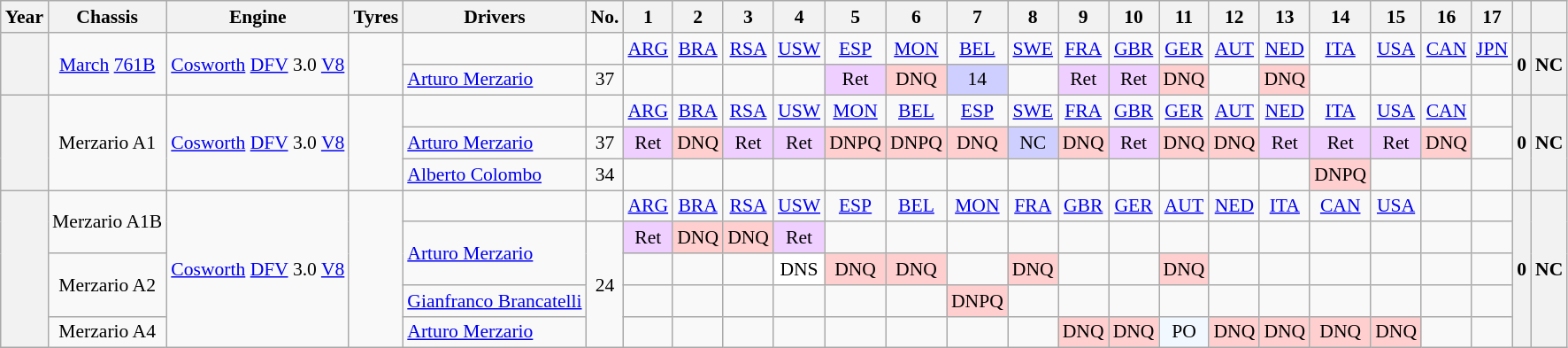<table class="wikitable" style="text-align:center; font-size:90%">
<tr>
<th>Year</th>
<th>Chassis</th>
<th>Engine</th>
<th>Tyres</th>
<th>Drivers</th>
<th>No.</th>
<th>1</th>
<th>2</th>
<th>3</th>
<th>4</th>
<th>5</th>
<th>6</th>
<th>7</th>
<th>8</th>
<th>9</th>
<th>10</th>
<th>11</th>
<th>12</th>
<th>13</th>
<th>14</th>
<th>15</th>
<th>16</th>
<th>17</th>
<th></th>
<th></th>
</tr>
<tr>
<th rowspan=2></th>
<td rowspan=2><a href='#'>March</a> <a href='#'>761B</a></td>
<td rowspan=2><a href='#'>Cosworth</a> <a href='#'>DFV</a> 3.0 <a href='#'>V8</a></td>
<td rowspan=2></td>
<td></td>
<td></td>
<td><a href='#'>ARG</a></td>
<td><a href='#'>BRA</a></td>
<td><a href='#'>RSA</a></td>
<td><a href='#'>USW</a></td>
<td><a href='#'>ESP</a></td>
<td><a href='#'>MON</a></td>
<td><a href='#'>BEL</a></td>
<td><a href='#'>SWE</a></td>
<td><a href='#'>FRA</a></td>
<td><a href='#'>GBR</a></td>
<td><a href='#'>GER</a></td>
<td><a href='#'>AUT</a></td>
<td><a href='#'>NED</a></td>
<td><a href='#'>ITA</a></td>
<td><a href='#'>USA</a></td>
<td><a href='#'>CAN</a></td>
<td><a href='#'>JPN</a></td>
<th rowspan="2">0</th>
<th rowspan="2">NC</th>
</tr>
<tr>
<td align="left"> <a href='#'>Arturo Merzario</a></td>
<td>37</td>
<td></td>
<td></td>
<td></td>
<td></td>
<td style="background:#EFCFFF;" align="center">Ret</td>
<td style="background:#FFCFCF;" align="center">DNQ</td>
<td style="background:#CFCFFF;" align="center">14</td>
<td></td>
<td style="background:#EFCFFF;" align="center">Ret</td>
<td style="background:#EFCFFF;" align="center">Ret</td>
<td style="background:#FFCFCF;" align="center">DNQ</td>
<td></td>
<td style="background:#FFCFCF;" align="center">DNQ</td>
<td></td>
<td></td>
<td></td>
<td></td>
</tr>
<tr>
<th rowspan=3></th>
<td rowspan=3>Merzario A1</td>
<td rowspan=3><a href='#'>Cosworth</a> <a href='#'>DFV</a> 3.0 <a href='#'>V8</a></td>
<td rowspan=3></td>
<td></td>
<td></td>
<td><a href='#'>ARG</a></td>
<td><a href='#'>BRA</a></td>
<td><a href='#'>RSA</a></td>
<td><a href='#'>USW</a></td>
<td><a href='#'>MON</a></td>
<td><a href='#'>BEL</a></td>
<td><a href='#'>ESP</a></td>
<td><a href='#'>SWE</a></td>
<td><a href='#'>FRA</a></td>
<td><a href='#'>GBR</a></td>
<td><a href='#'>GER</a></td>
<td><a href='#'>AUT</a></td>
<td><a href='#'>NED</a></td>
<td><a href='#'>ITA</a></td>
<td><a href='#'>USA</a></td>
<td><a href='#'>CAN</a></td>
<td></td>
<th rowspan=3>0</th>
<th rowspan=3>NC</th>
</tr>
<tr>
<td align="left"> <a href='#'>Arturo Merzario</a></td>
<td>37</td>
<td style="background:#EFCFFF;" align="center">Ret</td>
<td style="background:#FFCFCF;" align="center">DNQ</td>
<td style="background:#EFCFFF;" align="center">Ret</td>
<td style="background:#EFCFFF;" align="center">Ret</td>
<td style="background:#FFCFCF;" align="center">DNPQ</td>
<td style="background:#FFCFCF;" align="center">DNPQ</td>
<td style="background:#FFCFCF;" align="center">DNQ</td>
<td style="background:#CFCFFF;" align="center">NC</td>
<td style="background:#FFCFCF;" align="center">DNQ</td>
<td style="background:#EFCFFF;" align="center">Ret</td>
<td style="background:#FFCFCF;" align="center">DNQ</td>
<td style="background:#FFCFCF;" align="center">DNQ</td>
<td style="background:#EFCFFF;" align="center">Ret</td>
<td style="background:#EFCFFF;" align="center">Ret</td>
<td style="background:#EFCFFF;" align="center">Ret</td>
<td style="background:#FFCFCF;" align="center">DNQ</td>
<td></td>
</tr>
<tr>
<td align="left"> <a href='#'>Alberto Colombo</a></td>
<td>34</td>
<td></td>
<td></td>
<td></td>
<td></td>
<td></td>
<td></td>
<td></td>
<td></td>
<td></td>
<td></td>
<td></td>
<td></td>
<td></td>
<td style="background:#FFCFCF;" align="center">DNPQ</td>
<td></td>
<td></td>
<td></td>
</tr>
<tr>
<th rowspan=5></th>
<td rowspan=2>Merzario A1B</td>
<td rowspan=5><a href='#'>Cosworth</a> <a href='#'>DFV</a> 3.0 <a href='#'>V8</a></td>
<td rowspan=5></td>
<td></td>
<td></td>
<td><a href='#'>ARG</a></td>
<td><a href='#'>BRA</a></td>
<td><a href='#'>RSA</a></td>
<td><a href='#'>USW</a></td>
<td><a href='#'>ESP</a></td>
<td><a href='#'>BEL</a></td>
<td><a href='#'>MON</a></td>
<td><a href='#'>FRA</a></td>
<td><a href='#'>GBR</a></td>
<td><a href='#'>GER</a></td>
<td><a href='#'>AUT</a></td>
<td><a href='#'>NED</a></td>
<td><a href='#'>ITA</a></td>
<td><a href='#'>CAN</a></td>
<td><a href='#'>USA</a></td>
<td></td>
<td></td>
<th rowspan=5>0</th>
<th rowspan=5>NC</th>
</tr>
<tr>
<td rowspan=2 align="left"> <a href='#'>Arturo Merzario</a></td>
<td rowspan=4>24</td>
<td style="background:#EFCFFF;" align="center">Ret</td>
<td style="background:#FFCFCF;" align="center">DNQ</td>
<td style="background:#FFCFCF;" align="center">DNQ</td>
<td style="background:#EFCFFF;" align="center">Ret</td>
<td></td>
<td></td>
<td></td>
<td></td>
<td></td>
<td></td>
<td></td>
<td></td>
<td></td>
<td></td>
<td></td>
<td></td>
<td></td>
</tr>
<tr>
<td rowspan=2>Merzario A2</td>
<td></td>
<td></td>
<td></td>
<td style="background:#FFFFFF;">DNS</td>
<td style="background:#FFCFCF;">DNQ</td>
<td style="background:#FFCFCF;">DNQ</td>
<td></td>
<td style="background:#FFCFCF;">DNQ</td>
<td></td>
<td></td>
<td style="background:#FFCFCF;">DNQ</td>
<td></td>
<td></td>
<td></td>
<td></td>
<td></td>
<td></td>
</tr>
<tr>
<td align="left"> <a href='#'>Gianfranco Brancatelli</a></td>
<td></td>
<td></td>
<td></td>
<td></td>
<td></td>
<td></td>
<td style="background:#FFCFCF;" align="center">DNPQ</td>
<td></td>
<td></td>
<td></td>
<td></td>
<td></td>
<td></td>
<td></td>
<td></td>
<td></td>
<td></td>
</tr>
<tr>
<td>Merzario A4</td>
<td align="left"> <a href='#'>Arturo Merzario</a></td>
<td></td>
<td></td>
<td></td>
<td></td>
<td></td>
<td></td>
<td></td>
<td></td>
<td style="background:#FFCFCF;">DNQ</td>
<td style="background:#FFCFCF;">DNQ</td>
<td style="background:#F1F8FF;">PO</td>
<td style="background:#FFCFCF;">DNQ</td>
<td style="background:#FFCFCF;">DNQ</td>
<td style="background:#FFCFCF;">DNQ</td>
<td style="background:#FFCFCF;">DNQ</td>
<td></td>
<td></td>
</tr>
</table>
